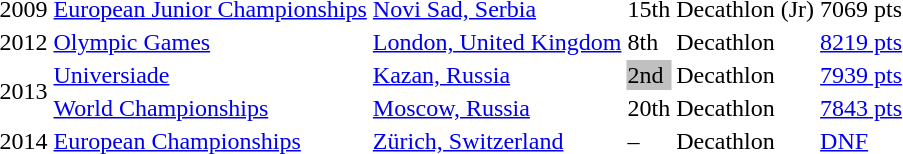<table>
<tr>
<td>2009</td>
<td><a href='#'>European Junior Championships</a></td>
<td><a href='#'>Novi Sad, Serbia</a></td>
<td>15th</td>
<td>Decathlon (Jr)</td>
<td>7069 pts</td>
</tr>
<tr>
<td>2012</td>
<td><a href='#'>Olympic Games</a></td>
<td><a href='#'>London, United Kingdom</a></td>
<td>8th</td>
<td>Decathlon</td>
<td><a href='#'>8219 pts</a></td>
</tr>
<tr>
<td rowspan=2>2013</td>
<td><a href='#'>Universiade</a></td>
<td><a href='#'>Kazan, Russia</a></td>
<td bgcolor=silver>2nd</td>
<td>Decathlon</td>
<td><a href='#'>7939 pts</a></td>
</tr>
<tr>
<td><a href='#'>World Championships</a></td>
<td><a href='#'>Moscow, Russia</a></td>
<td>20th</td>
<td>Decathlon</td>
<td><a href='#'>7843 pts</a></td>
</tr>
<tr>
<td>2014</td>
<td><a href='#'>European Championships</a></td>
<td><a href='#'>Zürich, Switzerland</a></td>
<td>–</td>
<td>Decathlon</td>
<td><a href='#'>DNF</a></td>
</tr>
</table>
